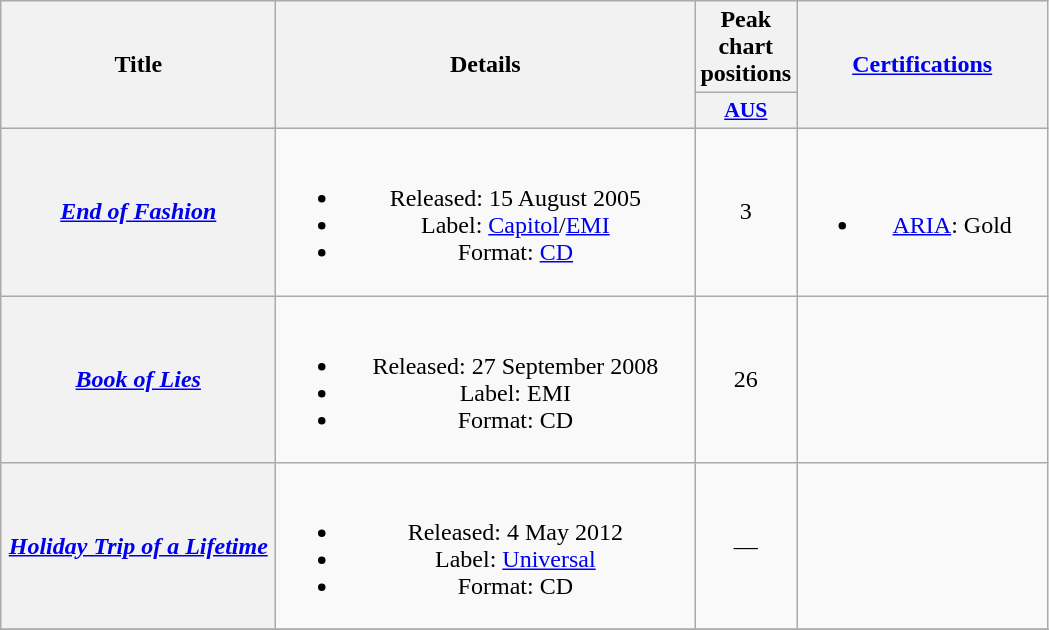<table class="wikitable plainrowheaders" style="text-align:center;" border="1">
<tr>
<th scope="col" rowspan="2" style="width:11em;">Title</th>
<th scope="col" rowspan="2" style="width:17em;">Details</th>
<th scope="col" colspan="1">Peak chart positions</th>
<th scope="col" rowspan="2" style="width:10em;"><a href='#'>Certifications</a></th>
</tr>
<tr>
<th scope="col" style="width:3em;font-size:90%;"><a href='#'>AUS</a><br></th>
</tr>
<tr>
<th scope="row"><em><a href='#'>End of Fashion</a></em></th>
<td><br><ul><li>Released: 15 August 2005</li><li>Label: <a href='#'>Capitol</a>/<a href='#'>EMI</a></li><li>Format: <a href='#'>CD</a></li></ul></td>
<td align="center">3</td>
<td><br><ul><li><a href='#'>ARIA</a>: Gold</li></ul></td>
</tr>
<tr>
<th scope="row"><em><a href='#'>Book of Lies</a></em></th>
<td><br><ul><li>Released: 27 September 2008</li><li>Label: EMI</li><li>Format: CD</li></ul></td>
<td align="center">26</td>
<td></td>
</tr>
<tr>
<th scope="row"><em><a href='#'>Holiday Trip of a Lifetime</a></em></th>
<td><br><ul><li>Released: 4 May 2012</li><li>Label: <a href='#'>Universal</a></li><li>Format: CD</li></ul></td>
<td align="center">—</td>
<td></td>
</tr>
<tr>
</tr>
</table>
